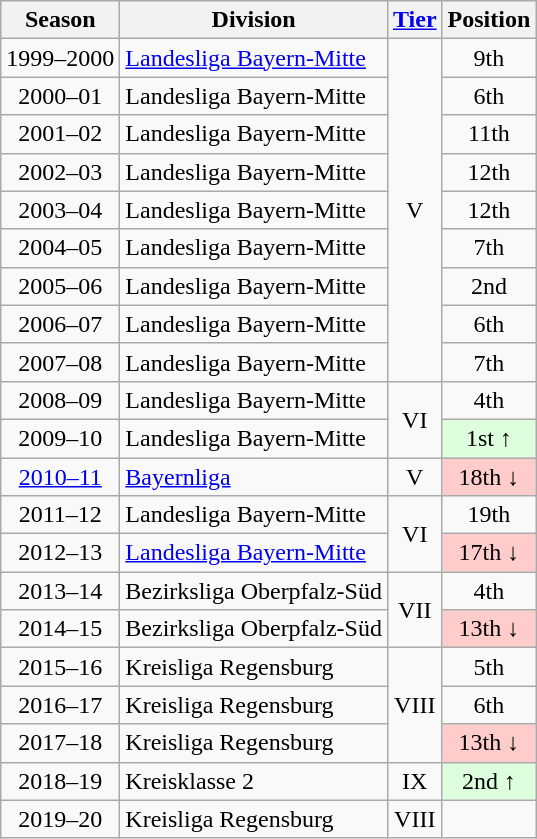<table class="wikitable">
<tr>
<th>Season</th>
<th>Division</th>
<th><a href='#'>Tier</a></th>
<th>Position</th>
</tr>
<tr align="center">
<td>1999–2000</td>
<td align="left"><a href='#'>Landesliga Bayern-Mitte</a></td>
<td rowspan=9>V</td>
<td>9th</td>
</tr>
<tr align="center">
<td>2000–01</td>
<td align="left">Landesliga Bayern-Mitte</td>
<td>6th</td>
</tr>
<tr align="center">
<td>2001–02</td>
<td align="left">Landesliga Bayern-Mitte</td>
<td>11th</td>
</tr>
<tr align="center">
<td>2002–03</td>
<td align="left">Landesliga Bayern-Mitte</td>
<td>12th</td>
</tr>
<tr align="center">
<td>2003–04</td>
<td align="left">Landesliga Bayern-Mitte</td>
<td>12th</td>
</tr>
<tr align="center">
<td>2004–05</td>
<td align="left">Landesliga Bayern-Mitte</td>
<td>7th</td>
</tr>
<tr align="center">
<td>2005–06</td>
<td align="left">Landesliga Bayern-Mitte</td>
<td>2nd</td>
</tr>
<tr align="center">
<td>2006–07</td>
<td align="left">Landesliga Bayern-Mitte</td>
<td>6th</td>
</tr>
<tr align="center">
<td>2007–08</td>
<td align="left">Landesliga Bayern-Mitte</td>
<td>7th</td>
</tr>
<tr align="center">
<td>2008–09</td>
<td align="left">Landesliga Bayern-Mitte</td>
<td rowspan=2>VI</td>
<td>4th</td>
</tr>
<tr align="center">
<td>2009–10</td>
<td align="left">Landesliga Bayern-Mitte</td>
<td style="background:#ddffdd">1st ↑</td>
</tr>
<tr align="center">
<td><a href='#'>2010–11</a></td>
<td align="left"><a href='#'>Bayernliga</a></td>
<td>V</td>
<td style="background:#ffcccc">18th ↓</td>
</tr>
<tr align="center">
<td>2011–12</td>
<td align="left">Landesliga Bayern-Mitte</td>
<td rowspan=2>VI</td>
<td>19th</td>
</tr>
<tr align="center">
<td>2012–13</td>
<td align="left"><a href='#'>Landesliga Bayern-Mitte</a></td>
<td style="background:#ffcccc">17th ↓</td>
</tr>
<tr align="center">
<td>2013–14</td>
<td align="left">Bezirksliga Oberpfalz-Süd</td>
<td rowspan=2>VII</td>
<td>4th</td>
</tr>
<tr align="center">
<td>2014–15</td>
<td align="left">Bezirksliga Oberpfalz-Süd</td>
<td style="background:#ffcccc">13th ↓</td>
</tr>
<tr align="center">
<td>2015–16</td>
<td align="left">Kreisliga Regensburg</td>
<td rowspan=3>VIII</td>
<td>5th</td>
</tr>
<tr align="center">
<td>2016–17</td>
<td align="left">Kreisliga Regensburg</td>
<td>6th</td>
</tr>
<tr align="center">
<td>2017–18</td>
<td align="left">Kreisliga Regensburg</td>
<td style="background:#ffcccc">13th ↓</td>
</tr>
<tr align="center">
<td>2018–19</td>
<td align="left">Kreisklasse 2</td>
<td>IX</td>
<td style="background:#ddffdd">2nd ↑</td>
</tr>
<tr align="center">
<td>2019–20</td>
<td align="left">Kreisliga Regensburg</td>
<td>VIII</td>
<td></td>
</tr>
</table>
